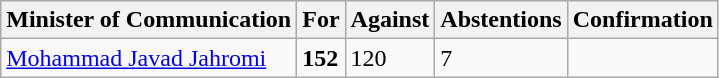<table class="wikitable">
<tr>
<th>Minister of Communication</th>
<th>For</th>
<th>Against</th>
<th>Abstentions</th>
<th>Confirmation</th>
</tr>
<tr>
<td><a href='#'>Mohammad Javad Jahromi</a></td>
<td><strong>152</strong></td>
<td>120</td>
<td>7</td>
<td></td>
</tr>
</table>
